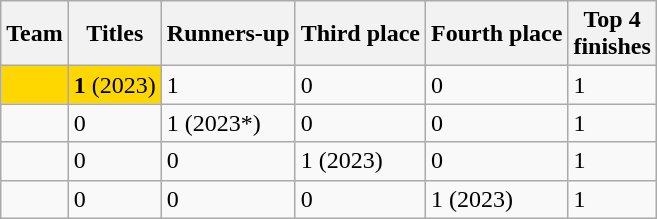<table class="wikitable sortable">
<tr>
<th>Team</th>
<th>Titles</th>
<th>Runners-up</th>
<th>Third place</th>
<th>Fourth place</th>
<th data-sort-type="number">Top 4<br>finishes</th>
</tr>
<tr>
<td style=background:gold></td>
<td style=background:gold><strong>1</strong> (2023)</td>
<td>1</td>
<td>0</td>
<td>0</td>
<td>1</td>
</tr>
<tr>
<td></td>
<td>0</td>
<td>1 (2023*)</td>
<td>0</td>
<td>0</td>
<td>1</td>
</tr>
<tr>
<td></td>
<td>0</td>
<td>0</td>
<td>1 (2023)</td>
<td>0</td>
<td>1</td>
</tr>
<tr>
<td></td>
<td>0</td>
<td>0</td>
<td>0</td>
<td>1 (2023)</td>
<td>1</td>
</tr>
</table>
